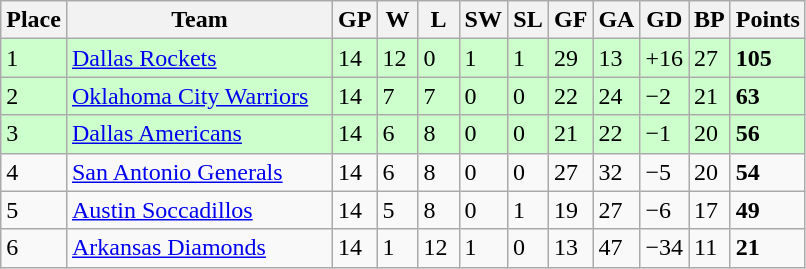<table class="wikitable">
<tr>
<th>Place</th>
<th width="170">Team</th>
<th width="20">GP</th>
<th width="20">W</th>
<th width="20">L</th>
<th width="20">SW</th>
<th width="20">SL</th>
<th width="20">GF</th>
<th width="20">GA</th>
<th width="25">GD</th>
<th width="20">BP</th>
<th>Points</th>
</tr>
<tr bgcolor=#ccffcc>
<td>1</td>
<td><a href='#'>Dallas Rockets</a></td>
<td>14</td>
<td>12</td>
<td>0</td>
<td>1</td>
<td>1</td>
<td>29</td>
<td>13</td>
<td>+16</td>
<td>27</td>
<td><strong>105</strong></td>
</tr>
<tr bgcolor=#ccffcc>
<td>2</td>
<td><a href='#'>Oklahoma City Warriors</a></td>
<td>14</td>
<td>7</td>
<td>7</td>
<td>0</td>
<td>0</td>
<td>22</td>
<td>24</td>
<td>−2</td>
<td>21</td>
<td><strong>63</strong></td>
</tr>
<tr bgcolor=#ccffcc>
<td>3</td>
<td><a href='#'>Dallas Americans</a></td>
<td>14</td>
<td>6</td>
<td>8</td>
<td>0</td>
<td>0</td>
<td>21</td>
<td>22</td>
<td>−1</td>
<td>20</td>
<td><strong>56</strong></td>
</tr>
<tr>
<td>4</td>
<td><a href='#'>San Antonio Generals</a></td>
<td>14</td>
<td>6</td>
<td>8</td>
<td>0</td>
<td>0</td>
<td>27</td>
<td>32</td>
<td>−5</td>
<td>20</td>
<td><strong>54</strong></td>
</tr>
<tr>
<td>5</td>
<td><a href='#'>Austin Soccadillos</a></td>
<td>14</td>
<td>5</td>
<td>8</td>
<td>0</td>
<td>1</td>
<td>19</td>
<td>27</td>
<td>−6</td>
<td>17</td>
<td><strong>49</strong></td>
</tr>
<tr>
<td>6</td>
<td><a href='#'>Arkansas Diamonds</a></td>
<td>14</td>
<td>1</td>
<td>12</td>
<td>1</td>
<td>0</td>
<td>13</td>
<td>47</td>
<td>−34</td>
<td>11</td>
<td><strong>21</strong></td>
</tr>
</table>
